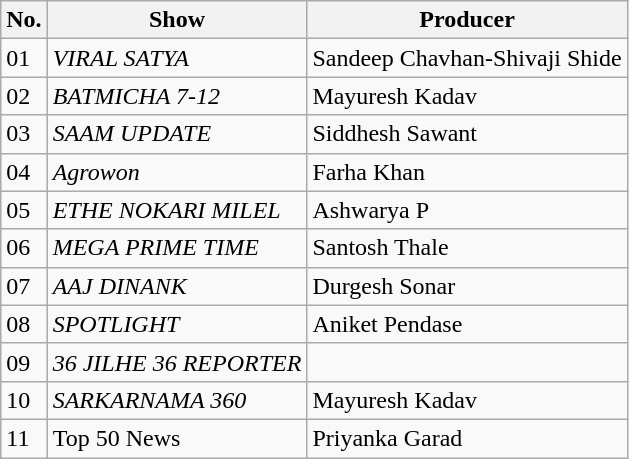<table class="wikitable">
<tr>
<th>No.</th>
<th>Show</th>
<th>Producer</th>
</tr>
<tr>
<td>01</td>
<td><em>VIRAL SATYA </em></td>
<td>Sandeep Chavhan-Shivaji Shide</td>
</tr>
<tr>
<td>02</td>
<td><em>BATMICHA 7-12</em></td>
<td>Mayuresh Kadav</td>
</tr>
<tr>
<td>03</td>
<td><em>SAAM UPDATE</em></td>
<td>Siddhesh Sawant</td>
</tr>
<tr>
<td>04</td>
<td><em>Agrowon</em></td>
<td>Farha Khan</td>
</tr>
<tr>
<td>05</td>
<td><em>ETHE NOKARI MILEL</em></td>
<td>Ashwarya P</td>
</tr>
<tr>
<td>06</td>
<td><em>MEGA PRIME TIME</em></td>
<td>Santosh Thale</td>
</tr>
<tr>
<td>07</td>
<td><em>AAJ DINANK</em></td>
<td>Durgesh Sonar</td>
</tr>
<tr>
<td>08</td>
<td><em>SPOTLIGHT</em></td>
<td>Aniket Pendase</td>
</tr>
<tr>
<td>09</td>
<td><em>36 JILHE 36 REPORTER</em></td>
<td></td>
</tr>
<tr>
<td>10</td>
<td><em>SARKARNAMA 360</em></td>
<td>Mayuresh Kadav</td>
</tr>
<tr>
<td>11</td>
<td>Top 50 News</td>
<td>Priyanka Garad</td>
</tr>
</table>
